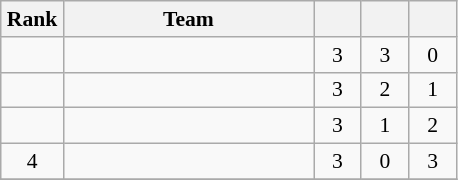<table class="wikitable" style="text-align:center; font-size:90%;">
<tr>
<th width=35>Rank</th>
<th width=160>Team</th>
<th width=25></th>
<th width=25></th>
<th width=25></th>
</tr>
<tr>
<td></td>
<td align=left></td>
<td>3</td>
<td>3</td>
<td>0</td>
</tr>
<tr>
<td></td>
<td align=left></td>
<td>3</td>
<td>2</td>
<td>1</td>
</tr>
<tr>
<td></td>
<td align=left></td>
<td>3</td>
<td>1</td>
<td>2</td>
</tr>
<tr>
<td>4</td>
<td align=left></td>
<td>3</td>
<td>0</td>
<td>3</td>
</tr>
<tr>
</tr>
</table>
